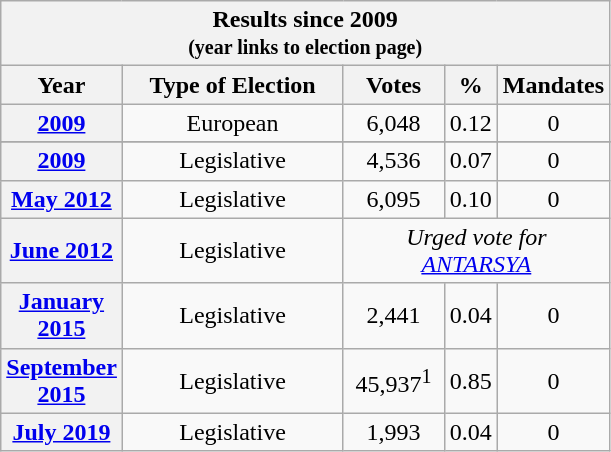<table class="wikitable">
<tr>
<th colspan="9"><strong>Results since 2009<br><small>(year links to election page)</small></strong></th>
</tr>
<tr>
<th style="width: 20px">Year</th>
<th style="width:140px">Type of Election</th>
<th style="width: 60px">Votes</th>
<th style="width: 20px">%</th>
<th style="width: 20px">Mandates</th>
</tr>
<tr>
<th><a href='#'>2009</a></th>
<td style="text-align:center">European</td>
<td style="text-align:center">6,048</td>
<td style="text-align:center">0.12</td>
<td style="text-align:center">0</td>
</tr>
<tr>
</tr>
<tr>
<th><a href='#'>2009</a></th>
<td style="text-align:center">Legislative</td>
<td style="text-align:center">4,536</td>
<td style="text-align:center">0.07</td>
<td style="text-align:center">0</td>
</tr>
<tr>
<th><a href='#'>May 2012</a></th>
<td style="text-align:center">Legislative</td>
<td style="text-align:center">6,095</td>
<td style="text-align:center">0.10</td>
<td style="text-align:center">0</td>
</tr>
<tr>
<th><a href='#'>June 2012</a></th>
<td style="text-align:center">Legislative</td>
<td colspan=4 align=center><em>Urged vote for <a href='#'>ANTARSYA</a></em></td>
</tr>
<tr>
<th><a href='#'>January 2015</a></th>
<td style="text-align:center">Legislative</td>
<td style="text-align:center">2,441</td>
<td style="text-align:center">0.04</td>
<td style="text-align:center">0</td>
</tr>
<tr>
<th><a href='#'>September 2015</a></th>
<td style="text-align:center">Legislative</td>
<td style="text-align:center">45,937<sup>1</sup></td>
<td style="text-align:center">0.85</td>
<td style="text-align:center">0</td>
</tr>
<tr>
<th><a href='#'>July 2019</a></th>
<td style="text-align:center">Legislative</td>
<td style="text-align:center">1,993</td>
<td style="text-align:center">0.04</td>
<td style="text-align:center">0</td>
</tr>
</table>
